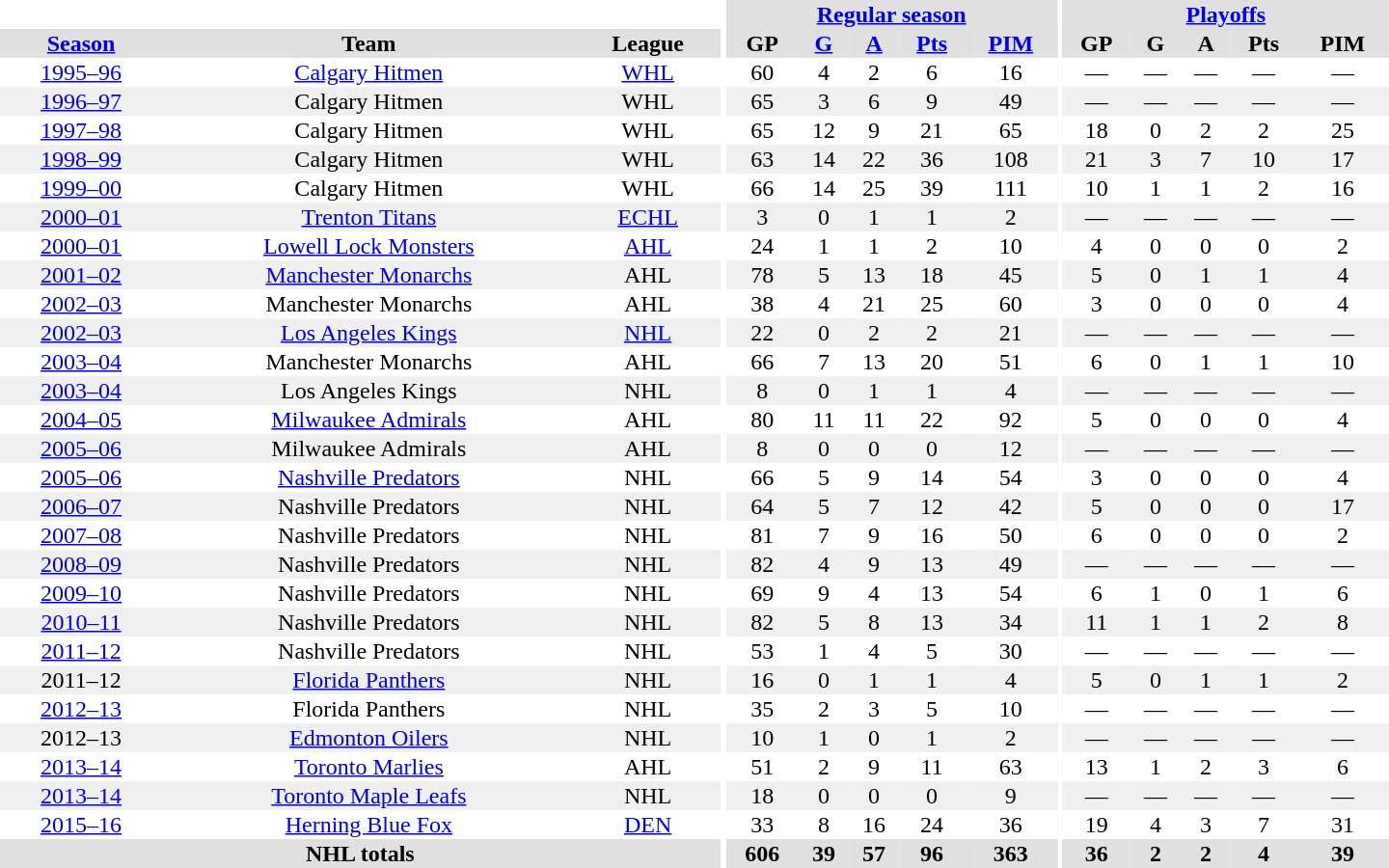<table border="0" cellpadding="1" cellspacing="0" style="text-align:center; width:60em">
<tr bgcolor="#e0e0e0">
<th colspan="3" bgcolor="#ffffff"></th>
<th rowspan="99" bgcolor="#ffffff"></th>
<th colspan="5"><a href='#'>Regular season</a></th>
<th rowspan="99" bgcolor="#ffffff"></th>
<th colspan="5"><a href='#'>Playoffs</a></th>
</tr>
<tr bgcolor="#e0e0e0">
<th><a href='#'>Season</a></th>
<th>Team</th>
<th>League</th>
<th>GP</th>
<th><a href='#'>G</a></th>
<th><a href='#'>A</a></th>
<th><a href='#'>Pts</a></th>
<th><a href='#'>PIM</a></th>
<th>GP</th>
<th>G</th>
<th>A</th>
<th>Pts</th>
<th>PIM</th>
</tr>
<tr>
<td><a href='#'>1995–96</a></td>
<td><a href='#'>Calgary Hitmen</a></td>
<td><a href='#'>WHL</a></td>
<td>60</td>
<td>4</td>
<td>2</td>
<td>6</td>
<td>16</td>
<td>—</td>
<td>—</td>
<td>—</td>
<td>—</td>
<td>—</td>
</tr>
<tr bgcolor="#f0f0f0">
<td><a href='#'>1996–97</a></td>
<td>Calgary Hitmen</td>
<td>WHL</td>
<td>65</td>
<td>3</td>
<td>6</td>
<td>9</td>
<td>49</td>
<td>—</td>
<td>—</td>
<td>—</td>
<td>—</td>
<td>—</td>
</tr>
<tr>
<td><a href='#'>1997–98</a></td>
<td>Calgary Hitmen</td>
<td>WHL</td>
<td>65</td>
<td>12</td>
<td>9</td>
<td>21</td>
<td>65</td>
<td>18</td>
<td>0</td>
<td>2</td>
<td>2</td>
<td>25</td>
</tr>
<tr bgcolor="#f0f0f0">
<td><a href='#'>1998–99</a></td>
<td>Calgary Hitmen</td>
<td>WHL</td>
<td>63</td>
<td>14</td>
<td>22</td>
<td>36</td>
<td>108</td>
<td>21</td>
<td>3</td>
<td>7</td>
<td>10</td>
<td>17</td>
</tr>
<tr>
<td><a href='#'>1999–00</a></td>
<td>Calgary Hitmen</td>
<td>WHL</td>
<td>66</td>
<td>14</td>
<td>25</td>
<td>39</td>
<td>111</td>
<td>10</td>
<td>1</td>
<td>1</td>
<td>2</td>
<td>16</td>
</tr>
<tr bgcolor="#f0f0f0">
<td><a href='#'>2000–01</a></td>
<td><a href='#'>Trenton Titans</a></td>
<td><a href='#'>ECHL</a></td>
<td>3</td>
<td>0</td>
<td>1</td>
<td>1</td>
<td>2</td>
<td>—</td>
<td>—</td>
<td>—</td>
<td>—</td>
<td>—</td>
</tr>
<tr>
<td><a href='#'>2000–01</a></td>
<td><a href='#'>Lowell Lock Monsters</a></td>
<td><a href='#'>AHL</a></td>
<td>24</td>
<td>1</td>
<td>1</td>
<td>2</td>
<td>10</td>
<td>4</td>
<td>0</td>
<td>0</td>
<td>0</td>
<td>2</td>
</tr>
<tr bgcolor="#f0f0f0">
<td><a href='#'>2001–02</a></td>
<td><a href='#'>Manchester Monarchs</a></td>
<td>AHL</td>
<td>78</td>
<td>5</td>
<td>13</td>
<td>18</td>
<td>45</td>
<td>5</td>
<td>0</td>
<td>1</td>
<td>1</td>
<td>4</td>
</tr>
<tr>
<td><a href='#'>2002–03</a></td>
<td>Manchester Monarchs</td>
<td>AHL</td>
<td>38</td>
<td>4</td>
<td>21</td>
<td>25</td>
<td>60</td>
<td>3</td>
<td>0</td>
<td>0</td>
<td>0</td>
<td>4</td>
</tr>
<tr bgcolor="#f0f0f0">
<td><a href='#'>2002–03</a></td>
<td><a href='#'>Los Angeles Kings</a></td>
<td><a href='#'>NHL</a></td>
<td>22</td>
<td>0</td>
<td>2</td>
<td>2</td>
<td>21</td>
<td>—</td>
<td>—</td>
<td>—</td>
<td>—</td>
<td>—</td>
</tr>
<tr>
<td><a href='#'>2003–04</a></td>
<td>Manchester Monarchs</td>
<td>AHL</td>
<td>66</td>
<td>7</td>
<td>13</td>
<td>20</td>
<td>51</td>
<td>6</td>
<td>0</td>
<td>1</td>
<td>1</td>
<td>10</td>
</tr>
<tr bgcolor="#f0f0f0">
<td><a href='#'>2003–04</a></td>
<td>Los Angeles Kings</td>
<td>NHL</td>
<td>8</td>
<td>0</td>
<td>1</td>
<td>1</td>
<td>4</td>
<td>—</td>
<td>—</td>
<td>—</td>
<td>—</td>
<td>—</td>
</tr>
<tr>
<td><a href='#'>2004–05</a></td>
<td><a href='#'>Milwaukee Admirals</a></td>
<td>AHL</td>
<td>80</td>
<td>11</td>
<td>11</td>
<td>22</td>
<td>92</td>
<td>5</td>
<td>0</td>
<td>0</td>
<td>0</td>
<td>4</td>
</tr>
<tr bgcolor="#f0f0f0">
<td><a href='#'>2005–06</a></td>
<td>Milwaukee Admirals</td>
<td>AHL</td>
<td>8</td>
<td>0</td>
<td>0</td>
<td>0</td>
<td>12</td>
<td>—</td>
<td>—</td>
<td>—</td>
<td>—</td>
<td>—</td>
</tr>
<tr>
<td><a href='#'>2005–06</a></td>
<td><a href='#'>Nashville Predators</a></td>
<td>NHL</td>
<td>66</td>
<td>5</td>
<td>9</td>
<td>14</td>
<td>54</td>
<td>3</td>
<td>0</td>
<td>0</td>
<td>0</td>
<td>4</td>
</tr>
<tr bgcolor="#f0f0f0">
<td><a href='#'>2006–07</a></td>
<td>Nashville Predators</td>
<td>NHL</td>
<td>64</td>
<td>5</td>
<td>7</td>
<td>12</td>
<td>42</td>
<td>5</td>
<td>0</td>
<td>0</td>
<td>0</td>
<td>17</td>
</tr>
<tr>
<td><a href='#'>2007–08</a></td>
<td>Nashville Predators</td>
<td>NHL</td>
<td>81</td>
<td>7</td>
<td>9</td>
<td>16</td>
<td>50</td>
<td>6</td>
<td>0</td>
<td>0</td>
<td>0</td>
<td>2</td>
</tr>
<tr bgcolor="#f0f0f0">
<td><a href='#'>2008–09</a></td>
<td>Nashville Predators</td>
<td>NHL</td>
<td>82</td>
<td>4</td>
<td>9</td>
<td>13</td>
<td>49</td>
<td>—</td>
<td>—</td>
<td>—</td>
<td>—</td>
<td>—</td>
</tr>
<tr>
<td><a href='#'>2009–10</a></td>
<td>Nashville Predators</td>
<td>NHL</td>
<td>69</td>
<td>9</td>
<td>4</td>
<td>13</td>
<td>54</td>
<td>6</td>
<td>1</td>
<td>0</td>
<td>1</td>
<td>6</td>
</tr>
<tr bgcolor="#f0f0f0">
<td><a href='#'>2010–11</a></td>
<td>Nashville Predators</td>
<td>NHL</td>
<td>82</td>
<td>5</td>
<td>8</td>
<td>13</td>
<td>34</td>
<td>11</td>
<td>1</td>
<td>1</td>
<td>2</td>
<td>8</td>
</tr>
<tr>
<td><a href='#'>2011–12</a></td>
<td>Nashville Predators</td>
<td>NHL</td>
<td>53</td>
<td>1</td>
<td>4</td>
<td>5</td>
<td>30</td>
<td>—</td>
<td>—</td>
<td>—</td>
<td>—</td>
<td>—</td>
</tr>
<tr bgcolor="#f0f0f0">
<td>2011–12</td>
<td><a href='#'>Florida Panthers</a></td>
<td>NHL</td>
<td>16</td>
<td>0</td>
<td>1</td>
<td>1</td>
<td>4</td>
<td>5</td>
<td>0</td>
<td>1</td>
<td>1</td>
<td>2</td>
</tr>
<tr>
<td><a href='#'>2012–13</a></td>
<td>Florida Panthers</td>
<td>NHL</td>
<td>35</td>
<td>2</td>
<td>3</td>
<td>5</td>
<td>10</td>
<td>—</td>
<td>—</td>
<td>—</td>
<td>—</td>
<td>—</td>
</tr>
<tr bgcolor="#f0f0f0">
<td>2012–13</td>
<td><a href='#'>Edmonton Oilers</a></td>
<td>NHL</td>
<td>10</td>
<td>1</td>
<td>0</td>
<td>1</td>
<td>2</td>
<td>—</td>
<td>—</td>
<td>—</td>
<td>—</td>
<td>—</td>
</tr>
<tr>
<td><a href='#'>2013–14</a></td>
<td><a href='#'>Toronto Marlies</a></td>
<td>AHL</td>
<td>51</td>
<td>2</td>
<td>9</td>
<td>11</td>
<td>63</td>
<td>13</td>
<td>1</td>
<td>2</td>
<td>3</td>
<td>6</td>
</tr>
<tr bgcolor="#f0f0f0">
<td><a href='#'>2013–14</a></td>
<td><a href='#'>Toronto Maple Leafs</a></td>
<td>NHL</td>
<td>18</td>
<td>0</td>
<td>0</td>
<td>0</td>
<td>9</td>
<td>—</td>
<td>—</td>
<td>—</td>
<td>—</td>
<td>—</td>
</tr>
<tr>
<td><a href='#'>2015–16</a></td>
<td><a href='#'>Herning Blue Fox</a></td>
<td><a href='#'>DEN</a></td>
<td>33</td>
<td>8</td>
<td>16</td>
<td>24</td>
<td>36</td>
<td>19</td>
<td>4</td>
<td>3</td>
<td>7</td>
<td>31</td>
</tr>
<tr bgcolor="#e0e0e0">
<th colspan="3">NHL totals</th>
<th>606</th>
<th>39</th>
<th>57</th>
<th>96</th>
<th>363</th>
<th>36</th>
<th>2</th>
<th>2</th>
<th>4</th>
<th>39</th>
</tr>
</table>
